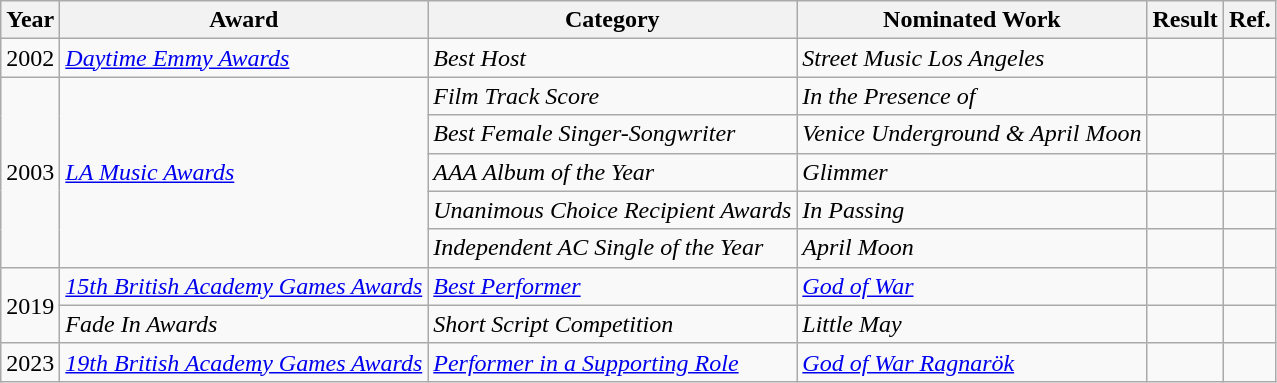<table class="wikitable sortable mw-collapsible">
<tr>
<th scope="col">Year</th>
<th scope="col">Award</th>
<th scope="col">Category</th>
<th scope="col">Nominated Work</th>
<th scope="col">Result</th>
<th scope="col"class="unsortable">Ref.</th>
</tr>
<tr>
<td>2002</td>
<td><em><a href='#'>Daytime Emmy Awards</a></em></td>
<td><em>Best Host</em></td>
<td><em>Street Music Los Angeles</em></td>
<td></td>
<td></td>
</tr>
<tr>
<td rowspan="5">2003</td>
<td rowspan="5"><em><a href='#'>LA Music Awards</a></em></td>
<td><em>Film Track Score</em></td>
<td><em>In the Presence of</em></td>
<td></td>
<td></td>
</tr>
<tr>
<td><em>Best Female Singer-Songwriter</em></td>
<td><em>Venice Underground & April Moon</em></td>
<td></td>
<td></td>
</tr>
<tr>
<td><em>AAA Album of the Year</em></td>
<td><em>Glimmer</em></td>
<td></td>
<td></td>
</tr>
<tr>
<td><em>Unanimous Choice Recipient Awards</em></td>
<td><em>In Passing</em></td>
<td></td>
<td></td>
</tr>
<tr>
<td><em>Independent AC Single of the Year</em></td>
<td><em>April Moon</em></td>
<td></td>
<td></td>
</tr>
<tr>
<td rowspan="2">2019</td>
<td><em><a href='#'>15th British Academy Games Awards</a></em></td>
<td><em><a href='#'>Best Performer</a></em></td>
<td><em><a href='#'>God of War</a></em></td>
<td></td>
<td></td>
</tr>
<tr>
<td><em>Fade In Awards</em></td>
<td><em>Short Script Competition</em></td>
<td><em>Little May</em></td>
<td></td>
<td></td>
</tr>
<tr>
<td>2023</td>
<td><em><a href='#'>19th British Academy Games Awards</a></em></td>
<td><em><a href='#'>Performer in a Supporting Role</a></em></td>
<td><em><a href='#'>God of War Ragnarök</a></em></td>
<td></td>
<td></td>
</tr>
</table>
